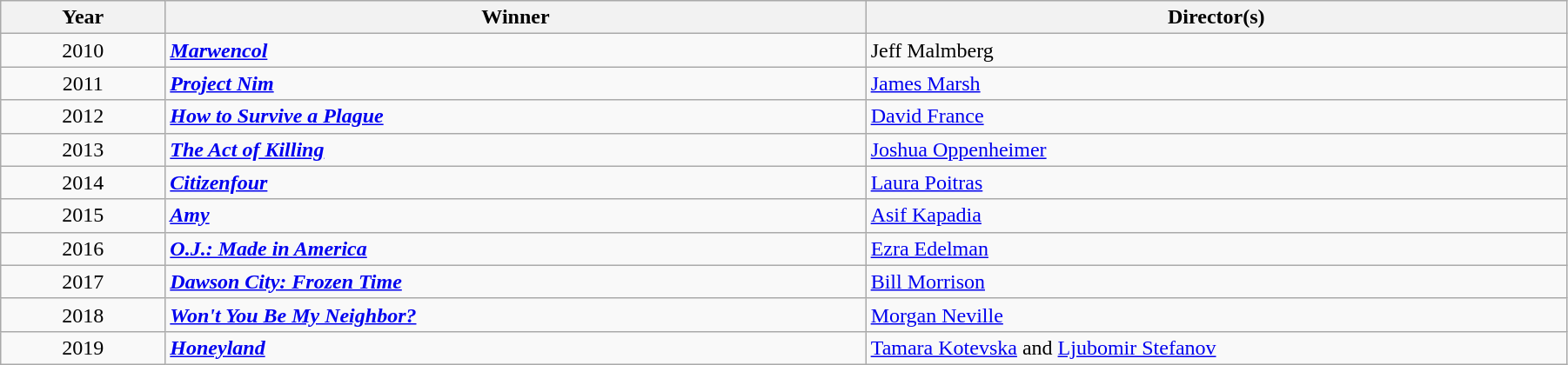<table class="wikitable" width="95%" cellpadding="5">
<tr>
<th width="100"><strong>Year</strong></th>
<th width="450"><strong>Winner</strong></th>
<th width="450"><strong>Director(s)</strong></th>
</tr>
<tr>
<td style="text-align:center;">2010</td>
<td><strong><em><a href='#'>Marwencol</a></em></strong></td>
<td>Jeff Malmberg</td>
</tr>
<tr>
<td style="text-align:center;">2011</td>
<td><strong><em><a href='#'>Project Nim</a></em></strong></td>
<td><a href='#'>James Marsh</a></td>
</tr>
<tr>
<td style="text-align:center;">2012</td>
<td><strong><em><a href='#'>How to Survive a Plague</a></em></strong></td>
<td><a href='#'>David France</a></td>
</tr>
<tr>
<td style="text-align:center;">2013</td>
<td><strong><em><a href='#'>The Act of Killing</a></em></strong></td>
<td><a href='#'>Joshua Oppenheimer</a></td>
</tr>
<tr>
<td style="text-align:center;">2014</td>
<td><strong><em><a href='#'>Citizenfour</a></em></strong></td>
<td><a href='#'>Laura Poitras</a></td>
</tr>
<tr>
<td style="text-align:center;">2015</td>
<td><strong><em><a href='#'>Amy</a></em></strong></td>
<td><a href='#'>Asif Kapadia</a></td>
</tr>
<tr>
<td style="text-align:center;">2016</td>
<td><strong><em><a href='#'>O.J.: Made in America</a></em></strong></td>
<td><a href='#'>Ezra Edelman</a></td>
</tr>
<tr>
<td style="text-align:center;">2017</td>
<td><strong><em><a href='#'>Dawson City: Frozen Time</a></em></strong></td>
<td><a href='#'>Bill Morrison</a></td>
</tr>
<tr>
<td style="text-align:center;">2018</td>
<td><strong><em><a href='#'>Won't You Be My Neighbor?</a></em></strong></td>
<td><a href='#'>Morgan Neville</a></td>
</tr>
<tr>
<td style="text-align:center;">2019</td>
<td><strong><em><a href='#'>Honeyland</a></em></strong></td>
<td><a href='#'>Tamara Kotevska</a> and <a href='#'>Ljubomir Stefanov</a></td>
</tr>
</table>
